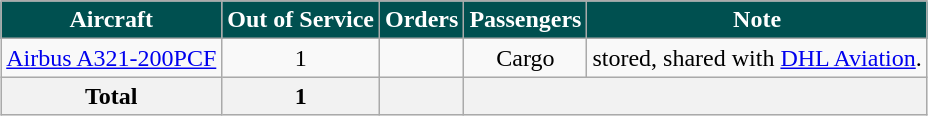<table Class="wikitable" style= "text-align:center; margin: 1em auto;">
<tr>
<th style="background:#005050; color:white;">Aircraft</th>
<th style="background:#005050; color:white;">Out of Service</th>
<th style="background:#005050; color:white;">Orders</th>
<th style="background:#005050; color:white;">Passengers</th>
<th style="background:#005050; color:white;">Note</th>
</tr>
<tr>
<td><a href='#'>Airbus A321-200PCF</a></td>
<td>1</td>
<td></td>
<td><abbr>Cargo</abbr></td>
<td>stored, shared with <a href='#'>DHL Aviation</a>.</td>
</tr>
<tr>
<th>Total</th>
<th>1</th>
<th></th>
<th colspan="3"></th>
</tr>
</table>
